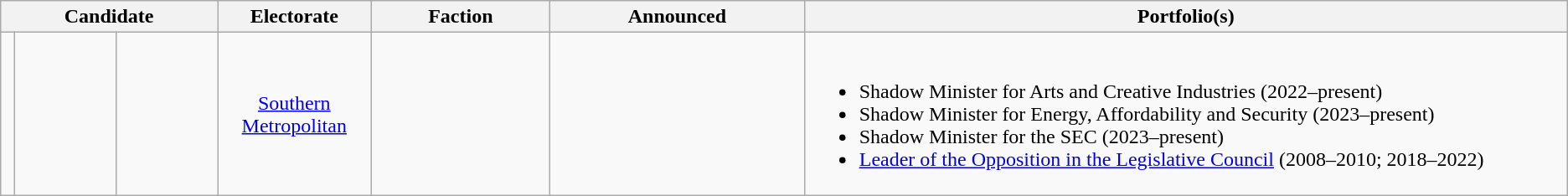<table class="wikitable" style="text-align:center">
<tr>
<th width=175px; colspan=3>Candidate</th>
<th width=115px>Electorate</th>
<th width=135px>Faction</th>
<th width=195px>Announced</th>
<th width=600px>Portfolio(s)</th>
</tr>
<tr>
<td width="3pt" > </td>
<td></td>
<td></td>
<td><a href='#'>Southern Metropolitan</a></td>
<td></td>
<td></td>
<td align=left><br><ul><li>Shadow Minister for Arts and Creative Industries (2022–present)</li><li>Shadow Minister for Energy, Affordability and Security (2023–present)</li><li>Shadow Minister for the SEC (2023–present)</li><li><a href='#'>Leader of the Opposition in the Legislative Council</a> (2008–2010; 2018–2022)</li></ul></td>
</tr>
</table>
